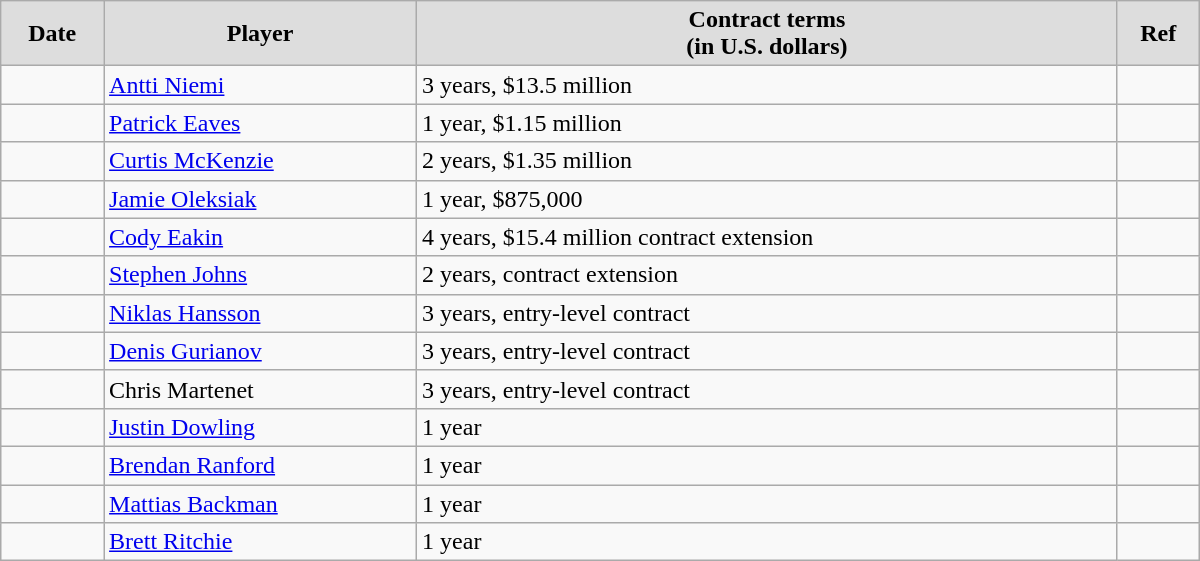<table class="wikitable" style="border-collapse: collapse; width: 50em; padding: 3;">
<tr align="center" bgcolor="#dddddd">
<td><strong>Date</strong></td>
<td><strong>Player</strong></td>
<td><strong>Contract terms</strong><br><strong>(in U.S. dollars)</strong></td>
<td><strong>Ref</strong></td>
</tr>
<tr>
<td></td>
<td><a href='#'>Antti Niemi</a></td>
<td>3 years, $13.5 million</td>
<td></td>
</tr>
<tr>
<td></td>
<td><a href='#'>Patrick Eaves</a></td>
<td>1 year, $1.15 million</td>
<td></td>
</tr>
<tr>
<td></td>
<td><a href='#'>Curtis McKenzie</a></td>
<td>2 years, $1.35 million</td>
<td></td>
</tr>
<tr>
<td></td>
<td><a href='#'>Jamie Oleksiak</a></td>
<td>1 year, $875,000</td>
<td></td>
</tr>
<tr>
<td></td>
<td><a href='#'>Cody Eakin</a></td>
<td>4 years, $15.4 million contract extension</td>
<td></td>
</tr>
<tr>
<td></td>
<td><a href='#'>Stephen Johns</a></td>
<td>2 years, contract extension</td>
<td></td>
</tr>
<tr>
<td></td>
<td><a href='#'>Niklas Hansson</a></td>
<td>3 years, entry-level contract</td>
<td></td>
</tr>
<tr>
<td></td>
<td><a href='#'>Denis Gurianov</a></td>
<td>3 years, entry-level contract</td>
<td></td>
</tr>
<tr>
<td></td>
<td>Chris Martenet</td>
<td>3 years, entry-level contract</td>
<td></td>
</tr>
<tr>
<td></td>
<td><a href='#'>Justin Dowling</a></td>
<td>1 year</td>
<td></td>
</tr>
<tr>
<td></td>
<td><a href='#'>Brendan Ranford</a></td>
<td>1 year</td>
<td></td>
</tr>
<tr>
<td></td>
<td><a href='#'>Mattias Backman</a></td>
<td>1 year</td>
<td></td>
</tr>
<tr>
<td></td>
<td><a href='#'>Brett Ritchie</a></td>
<td>1 year</td>
<td></td>
</tr>
</table>
